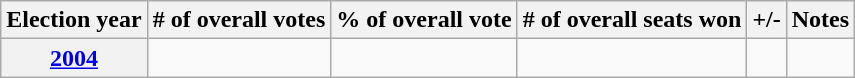<table class=wikitable>
<tr>
<th>Election year</th>
<th># of overall votes</th>
<th>% of overall vote</th>
<th># of overall seats won</th>
<th>+/-</th>
<th>Notes</th>
</tr>
<tr>
<th><a href='#'>2004</a></th>
<td></td>
<td></td>
<td></td>
<td></td>
<td></td>
</tr>
</table>
